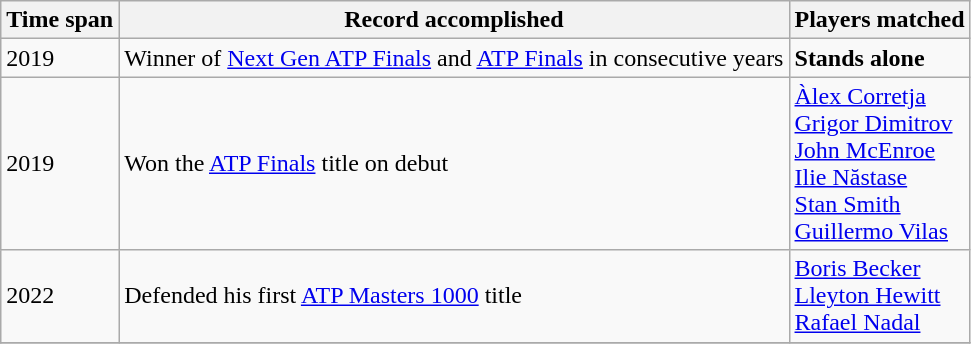<table class="wikitable">
<tr>
<th>Time span</th>
<th>Record accomplished</th>
<th>Players matched</th>
</tr>
<tr>
<td>2019</td>
<td>Winner of <a href='#'>Next Gen ATP Finals</a> and <a href='#'>ATP Finals</a> in consecutive years</td>
<td><strong>Stands alone</strong></td>
</tr>
<tr>
<td>2019</td>
<td>Won the <a href='#'>ATP Finals</a> title on debut</td>
<td><a href='#'>Àlex Corretja</a><br><a href='#'>Grigor Dimitrov</a><br><a href='#'>John McEnroe</a><br><a href='#'>Ilie Năstase</a><br><a href='#'>Stan Smith</a><br><a href='#'>Guillermo Vilas</a></td>
</tr>
<tr>
<td>2022</td>
<td>Defended his first <a href='#'>ATP Masters 1000</a> title</td>
<td><a href='#'>Boris Becker</a><br><a href='#'>Lleyton Hewitt</a><br><a href='#'>Rafael Nadal</a></td>
</tr>
<tr>
</tr>
</table>
